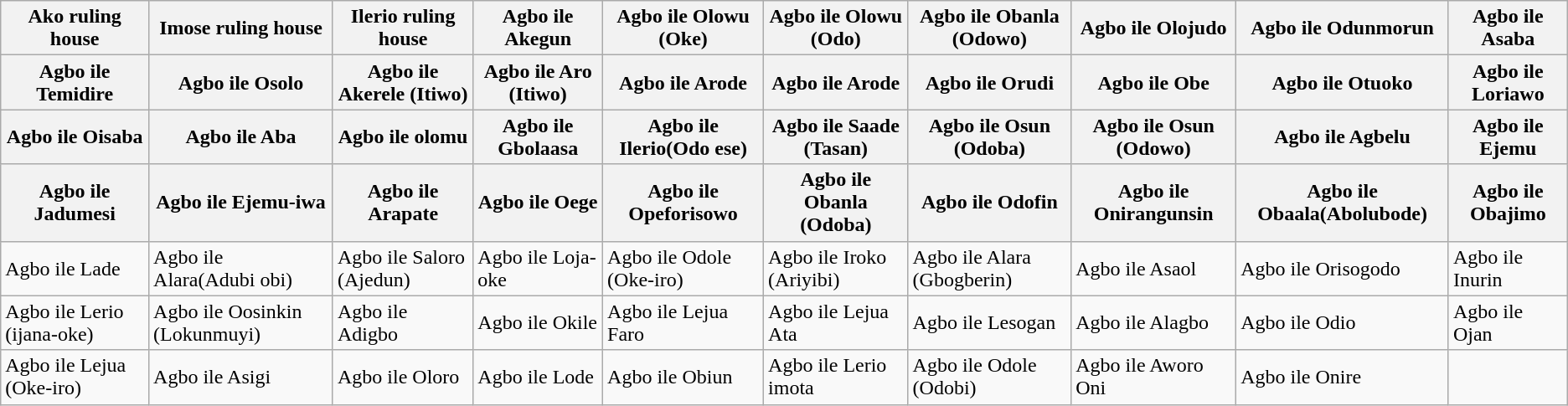<table class="wikitable">
<tr>
<th>Ako ruling house</th>
<th>Imose ruling house</th>
<th>Ilerio ruling house</th>
<th>Agbo ile Akegun</th>
<th>Agbo ile Olowu (Oke)</th>
<th>Agbo ile Olowu (Odo)</th>
<th>Agbo ile Obanla (Odowo)</th>
<th>Agbo ile Olojudo</th>
<th>Agbo ile Odunmorun</th>
<th>Agbo ile Asaba</th>
</tr>
<tr>
<th>Agbo ile Temidire</th>
<th>Agbo ile Osolo</th>
<th>Agbo ile Akerele (Itiwo)</th>
<th>Agbo ile Aro (Itiwo)</th>
<th>Agbo ile Arode</th>
<th>Agbo ile Arode</th>
<th>Agbo ile Orudi</th>
<th>Agbo ile Obe</th>
<th>Agbo ile Otuoko</th>
<th>Agbo ile Loriawo</th>
</tr>
<tr>
<th>Agbo ile Oisaba</th>
<th>Agbo ile Aba</th>
<th>Agbo ile olomu</th>
<th>Agbo ile Gbolaasa</th>
<th>Agbo ile Ilerio(Odo ese)</th>
<th>Agbo ile Saade (Tasan)</th>
<th>Agbo ile Osun (Odoba)</th>
<th>Agbo ile Osun (Odowo)</th>
<th>Agbo ile Agbelu</th>
<th>Agbo ile Ejemu</th>
</tr>
<tr>
<th>Agbo ile Jadumesi</th>
<th>Agbo ile Ejemu-iwa</th>
<th>Agbo ile Arapate</th>
<th>Agbo ile Oege</th>
<th>Agbo ile Opeforisowo</th>
<th>Agbo ile Obanla (Odoba)</th>
<th>Agbo ile Odofin</th>
<th>Agbo ile Onirangunsin</th>
<th>Agbo ile Obaala(Abolubode)</th>
<th>Agbo ile Obajimo</th>
</tr>
<tr>
<td>Agbo ile Lade</td>
<td>Agbo ile Alara(Adubi obi)</td>
<td>Agbo ile Saloro (Ajedun)</td>
<td>Agbo ile Loja-oke</td>
<td>Agbo ile Odole (Oke-iro)</td>
<td>Agbo ile Iroko (Ariyibi)</td>
<td>Agbo ile Alara (Gbogberin)</td>
<td>Agbo ile Asaol</td>
<td>Agbo ile Orisogodo</td>
<td>Agbo ile Inurin</td>
</tr>
<tr>
<td>Agbo ile Lerio (ijana-oke)</td>
<td>Agbo ile Oosinkin (Lokunmuyi)</td>
<td>Agbo ile Adigbo</td>
<td>Agbo ile Okile</td>
<td>Agbo ile Lejua Faro</td>
<td>Agbo ile Lejua Ata</td>
<td>Agbo ile Lesogan</td>
<td>Agbo ile Alagbo</td>
<td>Agbo ile Odio</td>
<td>Agbo ile Ojan</td>
</tr>
<tr>
<td>Agbo ile Lejua (Oke-iro)</td>
<td>Agbo ile Asigi</td>
<td>Agbo ile Oloro</td>
<td>Agbo ile Lode</td>
<td>Agbo ile Obiun</td>
<td>Agbo ile Lerio imota</td>
<td>Agbo ile Odole (Odobi)</td>
<td>Agbo ile Aworo Oni</td>
<td>Agbo ile Onire</td>
<td></td>
</tr>
</table>
